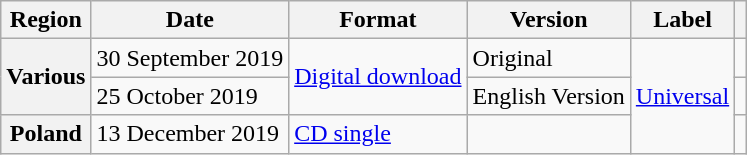<table class="wikitable plainrowheaders">
<tr>
<th scope="col">Region</th>
<th scope="col">Date</th>
<th scope="col">Format</th>
<th scope="col">Version</th>
<th scope="col">Label</th>
<th scope="col"></th>
</tr>
<tr>
<th scope="row" rowspan="2">Various</th>
<td>30 September 2019</td>
<td rowspan="2"><a href='#'>Digital download</a></td>
<td>Original</td>
<td rowspan="3"><a href='#'>Universal</a></td>
<td></td>
</tr>
<tr>
<td>25 October 2019</td>
<td>English Version</td>
<td></td>
</tr>
<tr>
<th scope="row">Poland</th>
<td>13 December 2019</td>
<td><a href='#'>CD single</a></td>
<td></td>
<td></td>
</tr>
</table>
